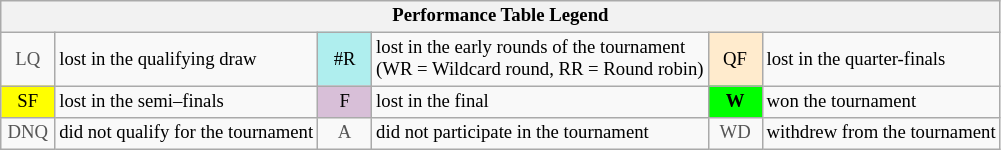<table class="wikitable" style="font-size:78%;">
<tr>
<th colspan="6">Performance Table Legend</th>
</tr>
<tr>
<td align="center" style="color:#555555;" width="30">LQ</td>
<td>lost in the qualifying draw</td>
<td align="center" style="background:#afeeee;">#R</td>
<td>lost in the early rounds of the tournament<br>(WR = Wildcard round, RR = Round robin)</td>
<td align="center" style="background:#ffebcd;">QF</td>
<td>lost in the quarter-finals</td>
</tr>
<tr>
<td align="center" style="background:yellow;">SF</td>
<td>lost in the semi–finals</td>
<td align="center" style="background:#D8BFD8;">F</td>
<td>lost in the final</td>
<td align="center" style="background:#00ff00;"><strong>W</strong></td>
<td>won the tournament</td>
</tr>
<tr>
<td align="center" style="color:#555555;" width="30">DNQ</td>
<td>did not qualify for the tournament</td>
<td align="center" style="color:#555555;" width="30">A</td>
<td>did not participate in the tournament</td>
<td align="center" style="color:#555555;" width="30">WD</td>
<td>withdrew from the tournament</td>
</tr>
</table>
